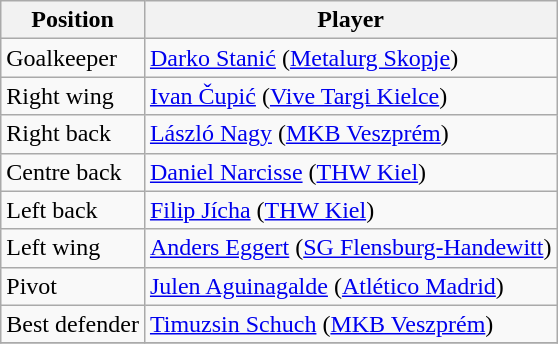<table class="wikitable">
<tr>
<th>Position</th>
<th>Player</th>
</tr>
<tr>
<td>Goalkeeper</td>
<td> <a href='#'>Darko Stanić</a> (<a href='#'>Metalurg Skopje</a>)</td>
</tr>
<tr>
<td>Right wing</td>
<td> <a href='#'>Ivan Čupić</a> (<a href='#'>Vive Targi Kielce</a>)</td>
</tr>
<tr>
<td>Right back</td>
<td> <a href='#'>László Nagy</a> (<a href='#'>MKB Veszprém</a>)</td>
</tr>
<tr>
<td>Centre back</td>
<td> <a href='#'>Daniel Narcisse</a> (<a href='#'>THW Kiel</a>)</td>
</tr>
<tr>
<td>Left back</td>
<td> <a href='#'>Filip Jícha</a> (<a href='#'>THW Kiel</a>)</td>
</tr>
<tr>
<td>Left wing</td>
<td> <a href='#'>Anders Eggert</a> (<a href='#'>SG Flensburg-Handewitt</a>)</td>
</tr>
<tr>
<td>Pivot</td>
<td> <a href='#'>Julen Aguinagalde</a> (<a href='#'>Atlético Madrid</a>)</td>
</tr>
<tr>
<td>Best defender</td>
<td> <a href='#'>Timuzsin Schuch</a> (<a href='#'>MKB Veszprém</a>)</td>
</tr>
<tr>
</tr>
</table>
